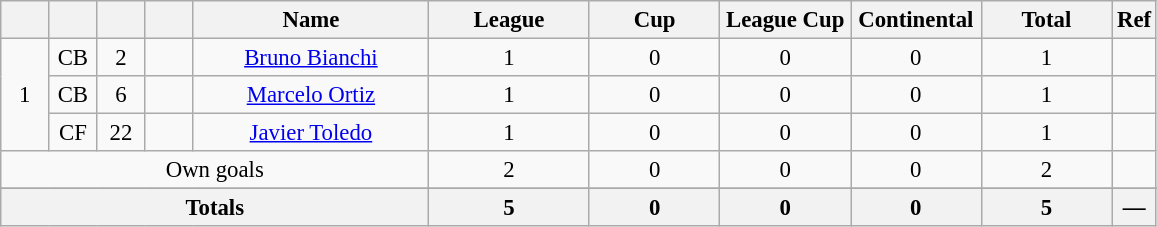<table class="wikitable sortable" style="font-size: 95%; text-align: center;">
<tr>
<th style="width:25px; background:#; color:;"></th>
<th style="width:25px; background:#; color:;"></th>
<th style="width:25px; background:#; color:;"></th>
<th style="width:25px; background:#; color:;"></th>
<th style="width:150px; background:#; color:;">Name</th>
<th style="width:100px; background:#; color:;">League</th>
<th style="width:80px; background:#; color:;">Cup</th>
<th style="width:80px; background:#; color:;">League Cup</th>
<th style="width:80px; background:#; color:;">Continental</th>
<th style="width:80px; background:#; color:;"><strong>Total</strong></th>
<th style="width:10px; background:#; color:;"><strong>Ref</strong></th>
</tr>
<tr>
<td rowspan=3>1</td>
<td>CB</td>
<td>2</td>
<td></td>
<td data-sort-value="Bianchi, Bruno"><a href='#'>Bruno Bianchi</a></td>
<td>1</td>
<td>0</td>
<td>0</td>
<td>0</td>
<td>1</td>
<td></td>
</tr>
<tr>
<td>CB</td>
<td>6</td>
<td></td>
<td data-sort-value="Ortiz, Marcelo"><a href='#'>Marcelo Ortiz</a></td>
<td>1</td>
<td>0</td>
<td>0</td>
<td>0</td>
<td>1</td>
<td></td>
</tr>
<tr>
<td>CF</td>
<td>22</td>
<td></td>
<td data-sort-value="Toledo, Javier"><a href='#'>Javier Toledo</a></td>
<td>1</td>
<td>0</td>
<td>0</td>
<td>0</td>
<td>1</td>
<td></td>
</tr>
<tr>
<td colspan="5">Own goals</td>
<td>2</td>
<td>0</td>
<td>0</td>
<td>0</td>
<td>2</td>
<td></td>
</tr>
<tr>
</tr>
<tr class="sortbottom">
</tr>
<tr class="sortbottom">
<th colspan=5><strong>Totals</strong></th>
<th><strong>5</strong></th>
<th><strong>0</strong></th>
<th><strong>0</strong></th>
<th><strong>0</strong></th>
<th><strong>5</strong></th>
<th><strong>—</strong></th>
</tr>
</table>
